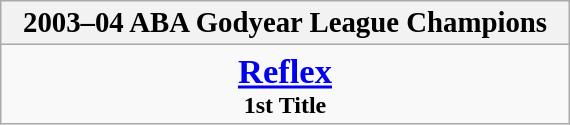<table class="wikitable" style="margin: 0 auto; width: 30%;">
<tr>
<th><big>2003–04 ABA Godyear League Champions</big></th>
</tr>
<tr>
<td align=center><big><big><strong><a href='#'>Reflex</a></strong><br></big></big><strong>1st Title</strong></td>
</tr>
</table>
